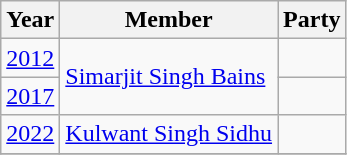<table class="wikitable sortable">
<tr>
<th>Year</th>
<th>Member</th>
<th colspan="2">Party</th>
</tr>
<tr>
<td><a href='#'>2012</a></td>
<td rowspan=2><a href='#'>Simarjit Singh Bains</a></td>
<td></td>
</tr>
<tr>
<td><a href='#'>2017</a></td>
<td></td>
</tr>
<tr>
<td><a href='#'>2022</a></td>
<td><a href='#'>Kulwant Singh Sidhu</a></td>
<td></td>
</tr>
<tr>
</tr>
</table>
